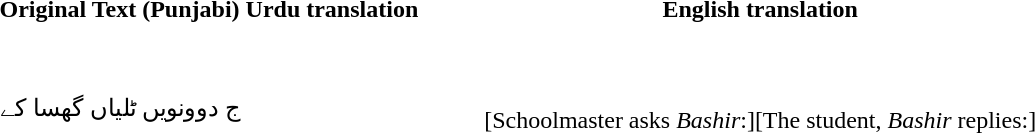<table>
<tr>
<th>Original Text (Punjabi)</th>
<th>Urdu translation</th>
<th>English translation</th>
</tr>
<tr>
<td><br><div>
ج دوونویں ٹلیاں گھسا کے</div></td>
<td><br><blockquote><div>
</div>
</blockquote></td>
<td><br><blockquote><br>[Schoolmaster asks <em>Bashir</em>:][The student, <em>Bashir</em> replies:]<br>
</blockquote></td>
<td></td>
</tr>
</table>
